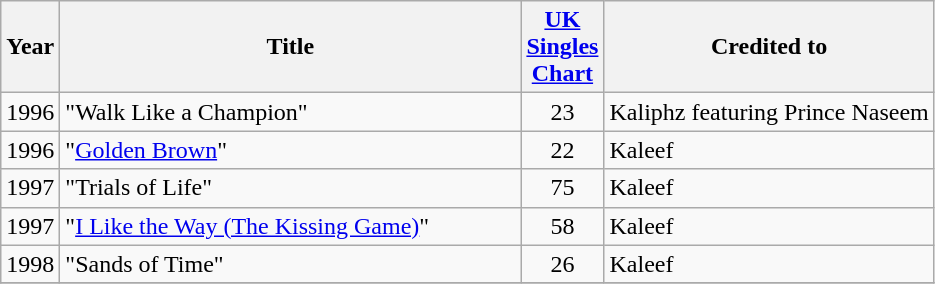<table class="wikitable sortable">
<tr>
<th>Year</th>
<th width="300"1992>Title</th>
<th width="30"><a href='#'>UK Singles Chart</a></th>
<th>Credited to</th>
</tr>
<tr>
<td align="center">1996</td>
<td>"Walk Like a Champion"</td>
<td align="center">23</td>
<td>Kaliphz featuring Prince Naseem</td>
</tr>
<tr>
<td align="center">1996</td>
<td>"<a href='#'>Golden Brown</a>"</td>
<td align="center">22</td>
<td>Kaleef</td>
</tr>
<tr>
<td align="center">1997</td>
<td>"Trials of Life"</td>
<td align="center">75</td>
<td>Kaleef</td>
</tr>
<tr>
<td align="center">1997</td>
<td>"<a href='#'>I Like the Way (The Kissing Game)</a>"</td>
<td align="center">58</td>
<td>Kaleef</td>
</tr>
<tr>
<td align="center">1998</td>
<td>"Sands of Time"</td>
<td align="center">26</td>
<td>Kaleef</td>
</tr>
<tr>
</tr>
</table>
